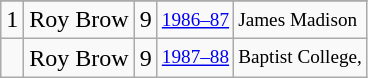<table class="wikitable">
<tr>
</tr>
<tr>
<td>1</td>
<td>Roy Brow</td>
<td>9</td>
<td style="font-size:80%;"><a href='#'>1986–87</a></td>
<td style="font-size:80%;">James Madison</td>
</tr>
<tr>
<td></td>
<td>Roy Brow</td>
<td>9</td>
<td style="font-size:80%;"><a href='#'>1987–88</a></td>
<td style="font-size:80%;">Baptist College,</td>
</tr>
</table>
